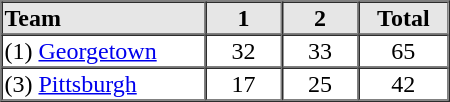<table border=1 cellspacing=0 width=300 style="margin-left:3em;">
<tr style="text-align:center; background-color:#e6e6e6;">
<th align=left width=25%>Team</th>
<th width=10%>1</th>
<th width=10%>2</th>
<th width=10%>Total</th>
</tr>
<tr style="text-align:center;">
<td align=left>(1) <a href='#'>Georgetown</a></td>
<td>32</td>
<td>33</td>
<td>65</td>
</tr>
<tr style="text-align:center;">
<td align=left>(3) <a href='#'>Pittsburgh</a></td>
<td>17</td>
<td>25</td>
<td>42</td>
</tr>
<tr style="text-align:center;">
</tr>
</table>
